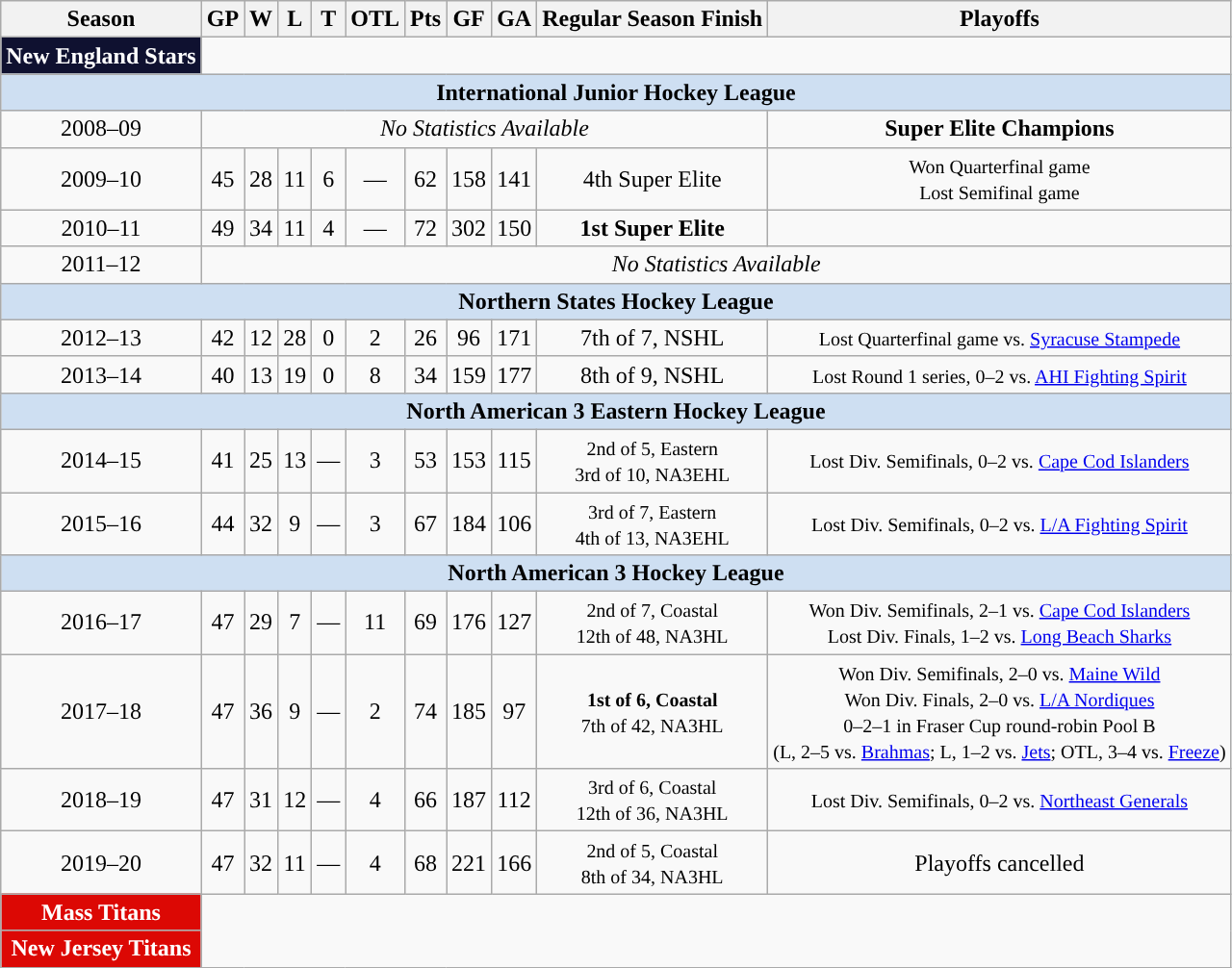<table class="wikitable" style="text-align:center">
<tr>
<th>Season</th>
<th>GP</th>
<th>W</th>
<th>L</th>
<th>T</th>
<th>OTL</th>
<th>Pts</th>
<th>GF</th>
<th>GA</th>
<th>Regular Season Finish</th>
<th>Playoffs</th>
</tr>
<tr align="center">
<td style="color:white; background:#0f1130; "><strong>New England Stars</strong></td>
</tr>
<tr style="background:#cedff2;">
<td colspan="20"><strong>International Junior Hockey League</strong></td>
</tr>
<tr>
<td>2008–09</td>
<td colspan="9"><em>No Statistics Available</em></td>
<td><strong>Super Elite Champions</strong></td>
</tr>
<tr>
<td>2009–10</td>
<td>45</td>
<td>28</td>
<td>11</td>
<td>6</td>
<td>—</td>
<td>62</td>
<td>158</td>
<td>141</td>
<td>4th Super Elite</td>
<td><small>Won Quarterfinal game<br>Lost Semifinal game</small></td>
</tr>
<tr>
<td>2010–11</td>
<td>49</td>
<td>34</td>
<td>11</td>
<td>4</td>
<td>—</td>
<td>72</td>
<td>302</td>
<td>150</td>
<td><strong>1st Super Elite</strong></td>
<td></td>
</tr>
<tr>
<td>2011–12</td>
<td colspan="10"><em>No Statistics Available</em></td>
</tr>
<tr style="background:#cedff2;">
<td colspan="20"><strong>Northern States Hockey League</strong></td>
</tr>
<tr>
<td>2012–13</td>
<td>42</td>
<td>12</td>
<td>28</td>
<td>0</td>
<td>2</td>
<td>26</td>
<td>96</td>
<td>171</td>
<td>7th of 7, NSHL</td>
<td><small>Lost Quarterfinal game vs. <a href='#'>Syracuse Stampede</a></small></td>
</tr>
<tr>
<td>2013–14</td>
<td>40</td>
<td>13</td>
<td>19</td>
<td>0</td>
<td>8</td>
<td>34</td>
<td>159</td>
<td>177</td>
<td>8th of 9, NSHL</td>
<td><small>Lost Round 1 series, 0–2 vs. <a href='#'>AHI Fighting Spirit</a></small></td>
</tr>
<tr style="background:#cedff2;">
<td colspan="20"><strong>North American 3 Eastern Hockey League</strong></td>
</tr>
<tr>
<td>2014–15</td>
<td>41</td>
<td>25</td>
<td>13</td>
<td>—</td>
<td>3</td>
<td>53</td>
<td>153</td>
<td>115</td>
<td><small>2nd of 5, Eastern<br>3rd of 10, NA3EHL</small></td>
<td><small>Lost Div. Semifinals, 0–2 vs. <a href='#'>Cape Cod Islanders</a></small></td>
</tr>
<tr>
<td>2015–16</td>
<td>44</td>
<td>32</td>
<td>9</td>
<td>—</td>
<td>3</td>
<td>67</td>
<td>184</td>
<td>106</td>
<td><small>3rd of 7, Eastern<br>4th of 13, NA3EHL</small></td>
<td><small>Lost Div. Semifinals, 0–2 vs. <a href='#'>L/A Fighting Spirit</a></small></td>
</tr>
<tr style="background:#cedff2;">
<td colspan="20"><strong>North American 3 Hockey League</strong></td>
</tr>
<tr>
<td>2016–17</td>
<td>47</td>
<td>29</td>
<td>7</td>
<td>—</td>
<td>11</td>
<td>69</td>
<td>176</td>
<td>127</td>
<td><small>2nd of 7, Coastal<br>12th of 48, NA3HL</small></td>
<td><small>Won Div. Semifinals, 2–1 vs. <a href='#'>Cape Cod Islanders</a><br>Lost Div. Finals, 1–2 vs. <a href='#'>Long Beach Sharks</a></small></td>
</tr>
<tr>
<td>2017–18</td>
<td>47</td>
<td>36</td>
<td>9</td>
<td>—</td>
<td>2</td>
<td>74</td>
<td>185</td>
<td>97</td>
<td><small><strong>1st of 6, Coastal</strong><br>7th of 42, NA3HL</small></td>
<td><small>Won Div. Semifinals, 2–0 vs. <a href='#'>Maine Wild</a><br>Won Div. Finals, 2–0 vs. <a href='#'>L/A Nordiques</a><br>0–2–1 in Fraser Cup round-robin Pool B<br>(L, 2–5 vs. <a href='#'>Brahmas</a>; L, 1–2 vs. <a href='#'>Jets</a>; OTL, 3–4 vs. <a href='#'>Freeze</a>)</small></td>
</tr>
<tr>
<td>2018–19</td>
<td>47</td>
<td>31</td>
<td>12</td>
<td>—</td>
<td>4</td>
<td>66</td>
<td>187</td>
<td>112</td>
<td><small>3rd of 6, Coastal<br>12th of 36, NA3HL</small></td>
<td><small>Lost Div. Semifinals, 0–2 vs. <a href='#'>Northeast Generals</a></small></td>
</tr>
<tr>
<td>2019–20</td>
<td>47</td>
<td>32</td>
<td>11</td>
<td>—</td>
<td>4</td>
<td>68</td>
<td>221</td>
<td>166</td>
<td><small>2nd of 5, Coastal<br>8th of 34, NA3HL</small></td>
<td>Playoffs cancelled</td>
</tr>
<tr align="center">
<td style="color:white; background:#DC0804; "><strong>Mass Titans</strong></td>
</tr>
<tr align="center">
<td style="color:white; background:#DC0804; "><strong>New Jersey Titans</strong></td>
</tr>
</table>
